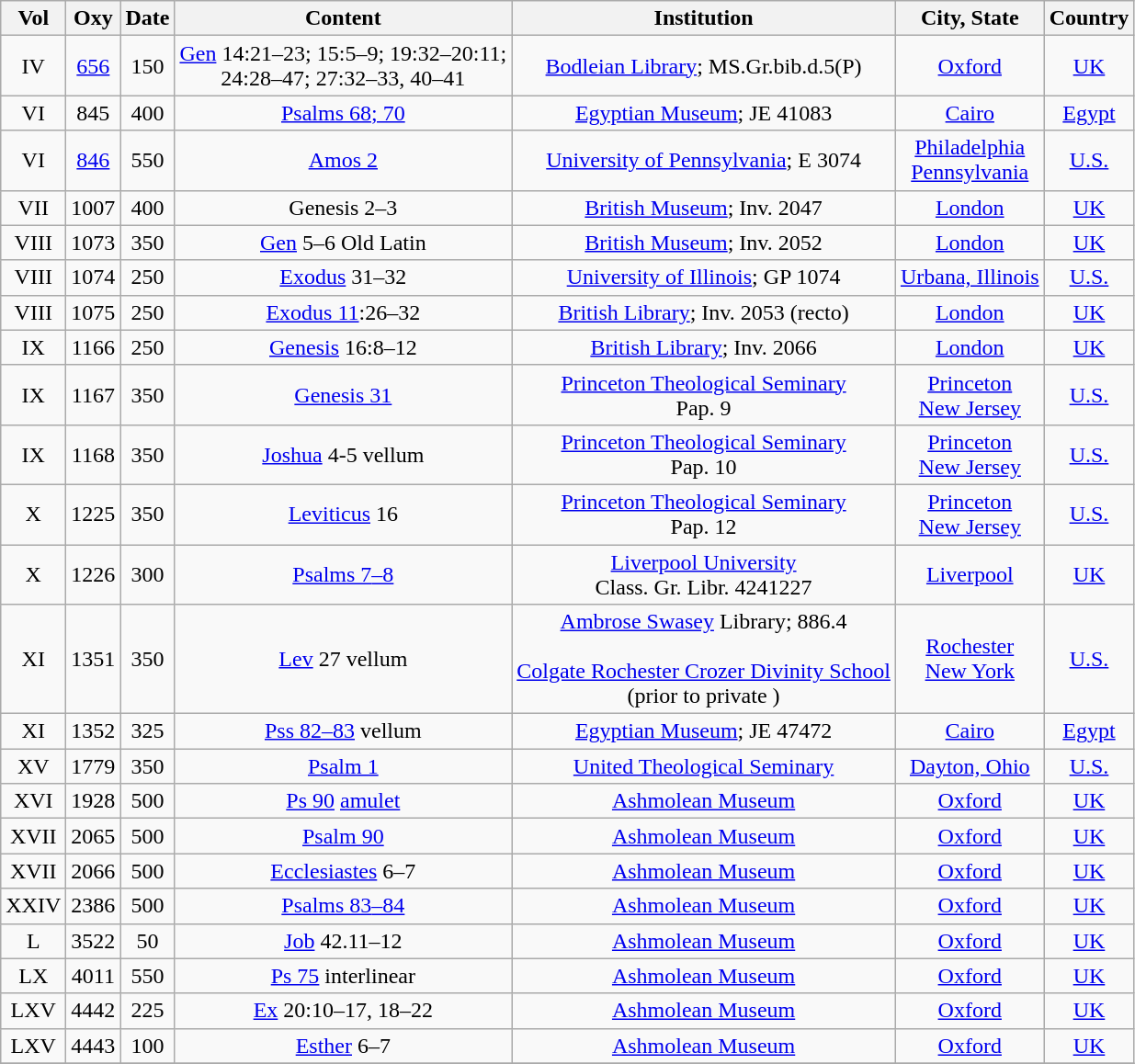<table class="wikitable sortable" style="text-align:center">
<tr>
<th>Vol</th>
<th>Oxy</th>
<th>Date</th>
<th>Content</th>
<th>Institution</th>
<th>City, State</th>
<th>Country</th>
</tr>
<tr>
<td>IV</td>
<td><a href='#'>656</a></td>
<td>150</td>
<td><a href='#'>Gen</a> 14:21–23; 15:5–9; 19:32–20:11;<br>24:28–47; 27:32–33, 40–41</td>
<td><a href='#'>Bodleian Library</a>; MS.Gr.bib.d.5(P)</td>
<td><a href='#'>Oxford</a></td>
<td><a href='#'>UK</a></td>
</tr>
<tr>
<td>VI</td>
<td>845</td>
<td>400</td>
<td><a href='#'>Psalms 68</a><a href='#'>; 70</a></td>
<td><a href='#'>Egyptian Museum</a>; JE 41083</td>
<td><a href='#'>Cairo</a></td>
<td><a href='#'>Egypt</a></td>
</tr>
<tr>
<td>VI</td>
<td><a href='#'>846</a></td>
<td>550</td>
<td><a href='#'>Amos 2</a></td>
<td><a href='#'>University of Pennsylvania</a>; E 3074</td>
<td><a href='#'>Philadelphia</a><br><a href='#'>Pennsylvania</a></td>
<td><a href='#'>U.S.</a></td>
</tr>
<tr>
<td>VII</td>
<td>1007</td>
<td>400</td>
<td>Genesis 2–3</td>
<td><a href='#'>British Museum</a>; Inv. 2047</td>
<td><a href='#'>London</a></td>
<td><a href='#'>UK</a></td>
</tr>
<tr>
<td>VIII</td>
<td>1073</td>
<td>350</td>
<td><a href='#'>Gen</a> 5–6 Old Latin</td>
<td><a href='#'>British Museum</a>; Inv. 2052</td>
<td><a href='#'>London</a></td>
<td><a href='#'>UK</a></td>
</tr>
<tr>
<td>VIII</td>
<td>1074</td>
<td>250</td>
<td><a href='#'>Exodus</a> 31–32</td>
<td><a href='#'>University of Illinois</a>; GP 1074</td>
<td><a href='#'>Urbana, Illinois</a></td>
<td><a href='#'>U.S.</a></td>
</tr>
<tr>
<td>VIII</td>
<td>1075</td>
<td>250</td>
<td><a href='#'>Exodus 11</a>:26–32</td>
<td><a href='#'>British Library</a>; Inv. 2053 (recto)</td>
<td><a href='#'>London</a></td>
<td><a href='#'>UK</a></td>
</tr>
<tr>
<td>IX</td>
<td>1166</td>
<td>250</td>
<td><a href='#'>Genesis</a> 16:8–12</td>
<td><a href='#'>British Library</a>; Inv. 2066</td>
<td><a href='#'>London</a></td>
<td><a href='#'>UK</a></td>
</tr>
<tr>
<td>IX</td>
<td>1167</td>
<td>350</td>
<td><a href='#'>Genesis 31</a></td>
<td><a href='#'>Princeton Theological Seminary</a><br>Pap. 9</td>
<td><a href='#'>Princeton</a><br><a href='#'>New Jersey</a></td>
<td><a href='#'>U.S.</a></td>
</tr>
<tr>
<td>IX</td>
<td>1168</td>
<td>350</td>
<td><a href='#'>Joshua</a> 4-5 vellum</td>
<td><a href='#'>Princeton Theological Seminary</a><br>Pap. 10</td>
<td><a href='#'>Princeton</a><br><a href='#'>New Jersey</a></td>
<td><a href='#'>U.S.</a></td>
</tr>
<tr>
<td>X</td>
<td>1225</td>
<td>350</td>
<td><a href='#'>Leviticus</a> 16</td>
<td><a href='#'>Princeton Theological Seminary</a><br>Pap. 12</td>
<td><a href='#'>Princeton</a><br><a href='#'>New Jersey</a></td>
<td><a href='#'>U.S.</a></td>
</tr>
<tr>
<td>X</td>
<td>1226</td>
<td>300</td>
<td><a href='#'>Psalms 7</a><a href='#'>–8</a></td>
<td><a href='#'>Liverpool University</a><br>Class. Gr. Libr. 4241227</td>
<td><a href='#'>Liverpool</a></td>
<td><a href='#'>UK</a></td>
</tr>
<tr>
<td>XI</td>
<td>1351</td>
<td>350</td>
<td><a href='#'>Lev</a> 27 vellum</td>
<td><a href='#'>Ambrose Swasey</a> Library; 886.4<br><br><a href='#'>Colgate Rochester Crozer Divinity School</a><br>
(prior to private )</td>
<td><a href='#'>Rochester</a><br><a href='#'>New York</a></td>
<td><a href='#'>U.S.</a></td>
</tr>
<tr>
<td>XI</td>
<td>1352</td>
<td>325</td>
<td><a href='#'>Pss 82</a><a href='#'>–83</a> vellum</td>
<td><a href='#'>Egyptian Museum</a>; JE 47472</td>
<td><a href='#'>Cairo</a></td>
<td><a href='#'>Egypt</a></td>
</tr>
<tr>
<td>XV</td>
<td>1779</td>
<td>350</td>
<td><a href='#'>Psalm 1</a></td>
<td><a href='#'>United Theological Seminary</a></td>
<td><a href='#'>Dayton, Ohio</a></td>
<td><a href='#'>U.S.</a></td>
</tr>
<tr>
<td>XVI</td>
<td>1928</td>
<td>500</td>
<td><a href='#'>Ps 90</a> <a href='#'>amulet</a></td>
<td><a href='#'>Ashmolean Museum</a></td>
<td><a href='#'>Oxford</a></td>
<td><a href='#'>UK</a></td>
</tr>
<tr>
<td>XVII</td>
<td>2065</td>
<td>500</td>
<td><a href='#'>Psalm 90</a></td>
<td><a href='#'>Ashmolean Museum</a></td>
<td><a href='#'>Oxford</a></td>
<td><a href='#'>UK</a></td>
</tr>
<tr>
<td>XVII</td>
<td>2066</td>
<td>500</td>
<td><a href='#'>Ecclesiastes</a> 6–7</td>
<td><a href='#'>Ashmolean Museum</a></td>
<td><a href='#'>Oxford</a></td>
<td><a href='#'>UK</a></td>
</tr>
<tr>
<td>XXIV</td>
<td>2386</td>
<td>500</td>
<td><a href='#'>Psalms 83</a><a href='#'>–84</a></td>
<td><a href='#'>Ashmolean Museum</a></td>
<td><a href='#'>Oxford</a></td>
<td><a href='#'>UK</a></td>
</tr>
<tr>
<td>L</td>
<td>3522</td>
<td>50</td>
<td><a href='#'>Job</a> 42.11–12</td>
<td><a href='#'>Ashmolean Museum</a></td>
<td><a href='#'>Oxford</a></td>
<td><a href='#'>UK</a></td>
</tr>
<tr>
<td>LX</td>
<td>4011</td>
<td>550</td>
<td><a href='#'>Ps 75</a> interlinear</td>
<td><a href='#'>Ashmolean Museum</a></td>
<td><a href='#'>Oxford</a></td>
<td><a href='#'>UK</a></td>
</tr>
<tr>
<td>LXV</td>
<td>4442</td>
<td>225</td>
<td><a href='#'>Ex</a> 20:10–17, 18–22</td>
<td><a href='#'>Ashmolean Museum</a></td>
<td><a href='#'>Oxford</a></td>
<td><a href='#'>UK</a></td>
</tr>
<tr>
<td>LXV</td>
<td>4443</td>
<td>100</td>
<td><a href='#'>Esther</a> 6–7</td>
<td><a href='#'>Ashmolean Museum</a></td>
<td><a href='#'>Oxford</a></td>
<td><a href='#'>UK</a></td>
</tr>
<tr>
</tr>
</table>
